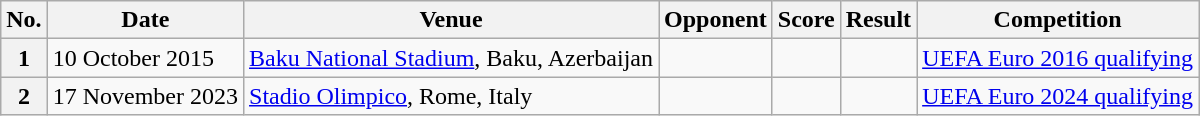<table class="wikitable plainrowheaders">
<tr>
<th scope=col>No.</th>
<th scope=col>Date</th>
<th scope=col>Venue</th>
<th scope=col>Opponent</th>
<th scope=col>Score</th>
<th scope=col>Result</th>
<th scope=col>Competition</th>
</tr>
<tr>
<th scope=row style=text-align:center>1</th>
<td>10 October 2015</td>
<td><a href='#'>Baku National Stadium</a>, Baku, Azerbaijan</td>
<td></td>
<td></td>
<td></td>
<td><a href='#'>UEFA Euro 2016 qualifying</a></td>
</tr>
<tr>
<th scope=row style=text-align:center>2</th>
<td>17 November 2023</td>
<td><a href='#'>Stadio Olimpico</a>, Rome, Italy</td>
<td></td>
<td></td>
<td></td>
<td><a href='#'>UEFA Euro 2024 qualifying</a></td>
</tr>
</table>
